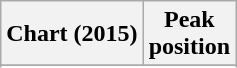<table class="wikitable sortable plainrowheaders" style="text-align:center;">
<tr>
<th scope="col">Chart (2015)</th>
<th scope="col">Peak<br>position</th>
</tr>
<tr>
</tr>
<tr>
</tr>
<tr>
</tr>
<tr>
</tr>
</table>
